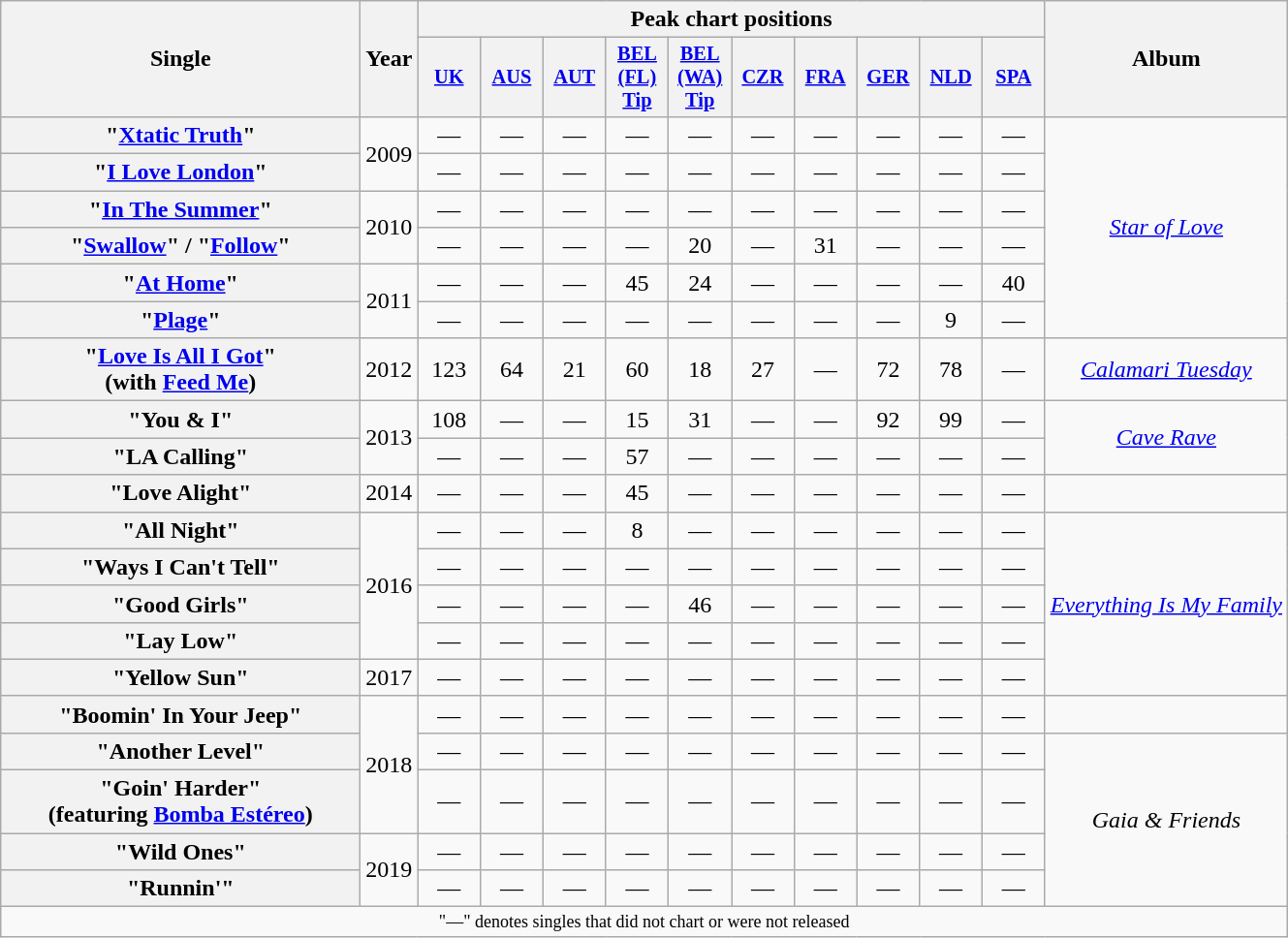<table class="wikitable plainrowheaders" style="text-align:center;">
<tr>
<th scope="colw" rowspan="2" style="width:15em;">Single</th>
<th scope="col" rowspan="2">Year</th>
<th scope="col" colspan="10">Peak chart positions</th>
<th scope="col" rowspan="2">Album</th>
</tr>
<tr>
<th scope="col" style="width:2.7em;font-size:85%;"><a href='#'>UK</a><br></th>
<th scope="col" style="width:2.7em;font-size:85%;"><a href='#'>AUS</a><br></th>
<th scope="col" style="width:2.7em;font-size:85%;"><a href='#'>AUT</a><br></th>
<th scope="col" style="width:2.7em;font-size:85%;"><a href='#'>BEL<br>(FL)<br>Tip</a><br></th>
<th scope="col" style="width:2.7em;font-size:85%;"><a href='#'>BEL<br>(WA)<br>Tip</a><br></th>
<th scope="col" style="width:2.7em;font-size:85%;"><a href='#'>CZR</a><br></th>
<th scope="col" style="width:2.7em;font-size:85%;"><a href='#'>FRA</a><br></th>
<th scope="col" style="width:2.7em;font-size:85%;"><a href='#'>GER</a><br></th>
<th scope="col" style="width:2.7em;font-size:85%;"><a href='#'>NLD</a><br></th>
<th scope="col" style="width:2.7em;font-size:85%;"><a href='#'>SPA</a><br></th>
</tr>
<tr>
<th scope="row">"<a href='#'>Xtatic Truth</a>"</th>
<td rowspan="2">2009</td>
<td>—</td>
<td>—</td>
<td>—</td>
<td>—</td>
<td>—</td>
<td>—</td>
<td>—</td>
<td>—</td>
<td>—</td>
<td>—</td>
<td rowspan="6"><em><a href='#'>Star of Love</a></em></td>
</tr>
<tr>
<th scope="row">"<a href='#'>I Love London</a>"</th>
<td>—</td>
<td>—</td>
<td>—</td>
<td>—</td>
<td>—</td>
<td>—</td>
<td>—</td>
<td>—</td>
<td>—</td>
<td>—</td>
</tr>
<tr>
<th scope="row">"<a href='#'>In The Summer</a>"</th>
<td rowspan="2">2010</td>
<td>—</td>
<td>—</td>
<td>—</td>
<td>—</td>
<td>—</td>
<td>—</td>
<td>—</td>
<td>—</td>
<td>—</td>
<td>—</td>
</tr>
<tr>
<th scope="row">"<a href='#'>Swallow</a>" / "<a href='#'>Follow</a>"</th>
<td>—</td>
<td>—</td>
<td>—</td>
<td>—</td>
<td>20</td>
<td>—</td>
<td>31</td>
<td>—</td>
<td>—</td>
<td>—</td>
</tr>
<tr>
<th scope="row">"<a href='#'>At Home</a>"</th>
<td rowspan=2>2011</td>
<td>—</td>
<td>—</td>
<td>—</td>
<td>45</td>
<td>24</td>
<td>—</td>
<td>—</td>
<td>—</td>
<td>—</td>
<td>40</td>
</tr>
<tr>
<th scope="row">"<a href='#'>Plage</a>"</th>
<td>—</td>
<td>—</td>
<td>—</td>
<td>—</td>
<td>—</td>
<td>—</td>
<td>—</td>
<td>—</td>
<td>9</td>
<td>—</td>
</tr>
<tr>
<th scope="row">"<a href='#'>Love Is All I Got</a>"<br><span>(with <a href='#'>Feed Me</a>)</span></th>
<td>2012</td>
<td>123</td>
<td>64</td>
<td>21</td>
<td>60</td>
<td>18</td>
<td>27</td>
<td>—</td>
<td>72</td>
<td>78</td>
<td>—</td>
<td><em><a href='#'>Calamari Tuesday</a></em></td>
</tr>
<tr>
<th scope="row">"You & I"</th>
<td rowspan=2>2013</td>
<td>108</td>
<td>—</td>
<td>—</td>
<td>15</td>
<td>31</td>
<td>—</td>
<td>—</td>
<td>92</td>
<td>99</td>
<td>—</td>
<td rowspan=2><em><a href='#'>Cave Rave</a></em></td>
</tr>
<tr>
<th scope="row">"LA Calling"</th>
<td>—</td>
<td>—</td>
<td>—</td>
<td>57</td>
<td>—</td>
<td>—</td>
<td>—</td>
<td>—</td>
<td>—</td>
<td>—</td>
</tr>
<tr>
<th scope="row">"Love Alight"</th>
<td>2014</td>
<td>—</td>
<td>—</td>
<td>—</td>
<td>45</td>
<td>—</td>
<td>—</td>
<td>—</td>
<td>—</td>
<td>—</td>
<td>—</td>
<td></td>
</tr>
<tr>
<th scope="row">"All Night"</th>
<td rowspan="4">2016</td>
<td>—</td>
<td>—</td>
<td>—</td>
<td>8</td>
<td>—</td>
<td>—</td>
<td>—</td>
<td>—</td>
<td>—</td>
<td>—</td>
<td rowspan="5"><em><a href='#'>Everything Is My Family</a></em></td>
</tr>
<tr>
<th scope="row">"Ways I Can't Tell"</th>
<td>—</td>
<td>—</td>
<td>—</td>
<td>—</td>
<td>—</td>
<td>—</td>
<td>—</td>
<td>—</td>
<td>—</td>
<td>—</td>
</tr>
<tr>
<th scope="row">"Good Girls"</th>
<td>—</td>
<td>—</td>
<td>—</td>
<td>—</td>
<td>46</td>
<td>—</td>
<td>—</td>
<td>—</td>
<td>—</td>
<td>—</td>
</tr>
<tr>
<th scope="row">"Lay Low"</th>
<td>—</td>
<td>—</td>
<td>—</td>
<td>—</td>
<td>—</td>
<td>—</td>
<td>—</td>
<td>—</td>
<td>—</td>
<td>—</td>
</tr>
<tr>
<th scope="row">"Yellow Sun"</th>
<td>2017</td>
<td>—</td>
<td>—</td>
<td>—</td>
<td>—</td>
<td>—</td>
<td>—</td>
<td>—</td>
<td>—</td>
<td>—</td>
<td>—</td>
</tr>
<tr>
<th scope="row">"Boomin' In Your Jeep"</th>
<td rowspan="3">2018</td>
<td>—</td>
<td>—</td>
<td>—</td>
<td>—</td>
<td>—</td>
<td>—</td>
<td>—</td>
<td>—</td>
<td>—</td>
<td>—</td>
<td></td>
</tr>
<tr>
<th scope="row">"Another Level"</th>
<td>—</td>
<td>—</td>
<td>—</td>
<td>—</td>
<td>—</td>
<td>—</td>
<td>—</td>
<td>—</td>
<td>—</td>
<td>—</td>
<td rowspan="4"><em>Gaia & Friends</em></td>
</tr>
<tr>
<th scope="row">"Goin' Harder"<br><span>(featuring <a href='#'>Bomba Estéreo</a>)</span></th>
<td>—</td>
<td>—</td>
<td>—</td>
<td>—</td>
<td>—</td>
<td>—</td>
<td>—</td>
<td>—</td>
<td>—</td>
<td>—</td>
</tr>
<tr>
<th scope="row">"Wild Ones"</th>
<td rowspan="2">2019</td>
<td>—</td>
<td>—</td>
<td>—</td>
<td>—</td>
<td>—</td>
<td>—</td>
<td>—</td>
<td>—</td>
<td>—</td>
<td>—</td>
</tr>
<tr>
<th scope="row">"Runnin'"</th>
<td>—</td>
<td>—</td>
<td>—</td>
<td>—</td>
<td>—</td>
<td>—</td>
<td>—</td>
<td>—</td>
<td>—</td>
<td>—</td>
</tr>
<tr>
<td colspan="14" style="font-size:9pt">"—" denotes singles that did not chart or were not released</td>
</tr>
</table>
